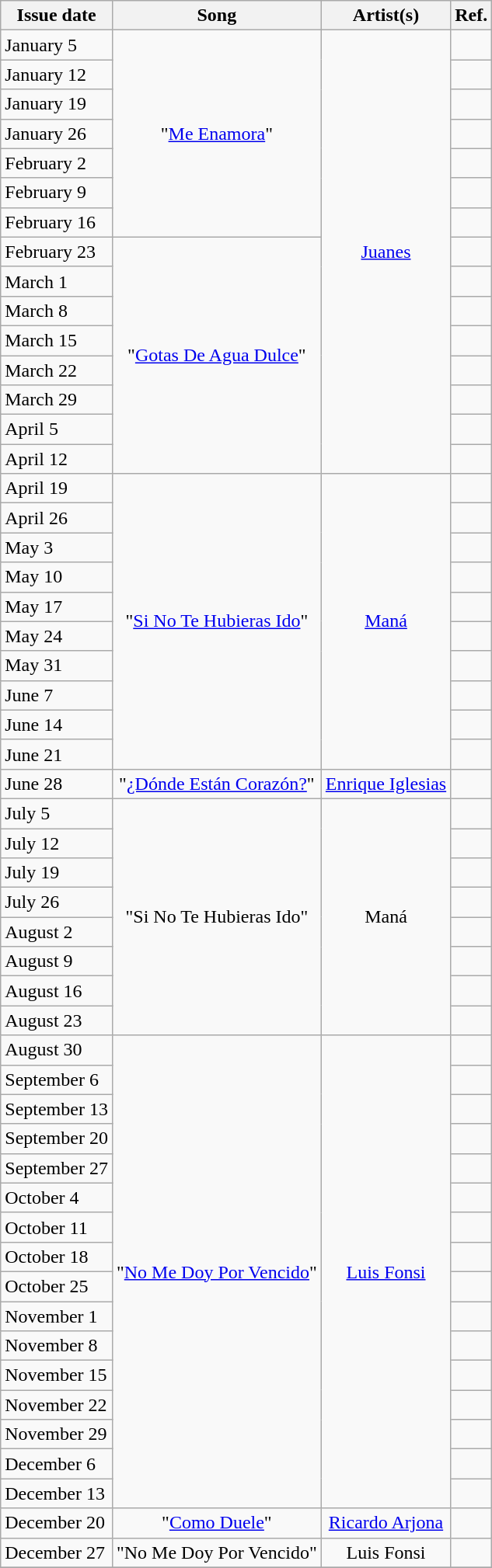<table class="wikitable">
<tr>
<th>Issue date</th>
<th>Song</th>
<th>Artist(s)</th>
<th>Ref.</th>
</tr>
<tr>
<td>January 5</td>
<td style="text-align: center;" rowspan="7">"<a href='#'>Me Enamora</a>"</td>
<td style="text-align: center;" rowspan="15"><a href='#'>Juanes</a></td>
<td style="text-align: center;"></td>
</tr>
<tr>
<td>January 12</td>
<td style="text-align: center;"></td>
</tr>
<tr>
<td>January 19</td>
<td style="text-align: center;"></td>
</tr>
<tr>
<td>January 26</td>
<td style="text-align: center;"></td>
</tr>
<tr>
<td>February 2</td>
<td style="text-align: center;"></td>
</tr>
<tr>
<td>February 9</td>
<td style="text-align: center;"></td>
</tr>
<tr>
<td>February 16</td>
<td style="text-align: center;"></td>
</tr>
<tr>
<td>February 23</td>
<td style="text-align: center;" rowspan="8">"<a href='#'>Gotas De Agua Dulce</a>"</td>
<td style="text-align: center;"></td>
</tr>
<tr>
<td>March 1</td>
<td style="text-align: center;"></td>
</tr>
<tr>
<td>March 8</td>
<td style="text-align: center;"></td>
</tr>
<tr>
<td>March 15</td>
<td style="text-align: center;"></td>
</tr>
<tr>
<td>March 22</td>
<td style="text-align: center;"></td>
</tr>
<tr>
<td>March 29</td>
<td style="text-align: center;"></td>
</tr>
<tr>
<td>April 5</td>
<td style="text-align: center;"></td>
</tr>
<tr>
<td>April 12</td>
<td style="text-align: center;"></td>
</tr>
<tr>
<td>April 19</td>
<td style="text-align: center;" rowspan="10">"<a href='#'>Si No Te Hubieras Ido</a>"</td>
<td style="text-align: center;" rowspan="10"><a href='#'>Maná</a></td>
<td style="text-align: center;"></td>
</tr>
<tr>
<td>April 26</td>
<td style="text-align: center;"></td>
</tr>
<tr>
<td>May 3</td>
<td style="text-align: center;"></td>
</tr>
<tr>
<td>May 10</td>
<td style="text-align: center;"></td>
</tr>
<tr>
<td>May 17</td>
<td style="text-align: center;"></td>
</tr>
<tr>
<td>May 24</td>
<td style="text-align: center;"></td>
</tr>
<tr>
<td>May 31</td>
<td style="text-align: center;"></td>
</tr>
<tr>
<td>June 7</td>
<td style="text-align: center;"></td>
</tr>
<tr>
<td>June 14</td>
<td style="text-align: center;"></td>
</tr>
<tr>
<td>June 21</td>
<td style="text-align: center;"></td>
</tr>
<tr>
<td>June 28</td>
<td style="text-align: center;" rowspan="1">"<a href='#'>¿Dónde Están Corazón?</a>"</td>
<td style="text-align: center;" rowspan="1"><a href='#'>Enrique Iglesias</a></td>
<td style="text-align: center;"></td>
</tr>
<tr>
<td>July 5</td>
<td style="text-align: center;" rowspan="8">"Si No Te Hubieras Ido"</td>
<td style="text-align: center;" rowspan="8">Maná</td>
<td style="text-align: center;"></td>
</tr>
<tr>
<td>July 12</td>
<td style="text-align: center;"></td>
</tr>
<tr>
<td>July 19</td>
<td style="text-align: center;"></td>
</tr>
<tr>
<td>July 26</td>
<td style="text-align: center;"></td>
</tr>
<tr>
<td>August 2</td>
<td style="text-align: center;"></td>
</tr>
<tr>
<td>August 9</td>
<td style="text-align: center;"></td>
</tr>
<tr>
<td>August 16</td>
<td style="text-align: center;"></td>
</tr>
<tr>
<td>August 23</td>
<td style="text-align: center;"></td>
</tr>
<tr>
<td>August 30</td>
<td style="text-align: center;" rowspan="16">"<a href='#'>No Me Doy Por Vencido</a>"</td>
<td style="text-align: center;" rowspan="16"><a href='#'>Luis Fonsi</a></td>
<td style="text-align: center;"></td>
</tr>
<tr>
<td>September 6</td>
<td style="text-align: center;"></td>
</tr>
<tr>
<td>September 13</td>
<td style="text-align: center;"></td>
</tr>
<tr>
<td>September 20</td>
<td style="text-align: center;"></td>
</tr>
<tr>
<td>September 27</td>
<td style="text-align: center;"></td>
</tr>
<tr>
<td>October 4</td>
<td style="text-align: center;"></td>
</tr>
<tr>
<td>October 11</td>
<td style="text-align: center;"></td>
</tr>
<tr>
<td>October 18</td>
<td style="text-align: center;"></td>
</tr>
<tr>
<td>October 25</td>
<td style="text-align: center;"></td>
</tr>
<tr>
<td>November 1</td>
<td style="text-align: center;"></td>
</tr>
<tr>
<td>November 8</td>
<td style="text-align: center;"></td>
</tr>
<tr>
<td>November 15</td>
<td style="text-align: center;"></td>
</tr>
<tr>
<td>November 22</td>
<td style="text-align: center;"></td>
</tr>
<tr>
<td>November 29</td>
<td style="text-align: center;"></td>
</tr>
<tr>
<td>December 6</td>
<td style="text-align: center;"></td>
</tr>
<tr>
<td>December 13</td>
<td style="text-align: center;"></td>
</tr>
<tr>
<td>December 20</td>
<td style="text-align: center;" rowspan="1">"<a href='#'>Como Duele</a>"</td>
<td style="text-align: center;" rowspan="1"><a href='#'>Ricardo Arjona</a></td>
<td style="text-align: center;"></td>
</tr>
<tr>
<td>December 27</td>
<td style="text-align: center;" rowspan="1">"No Me Doy Por Vencido"</td>
<td style="text-align: center;" rowspan="1">Luis Fonsi</td>
<td style="text-align: center;"></td>
</tr>
<tr>
</tr>
</table>
